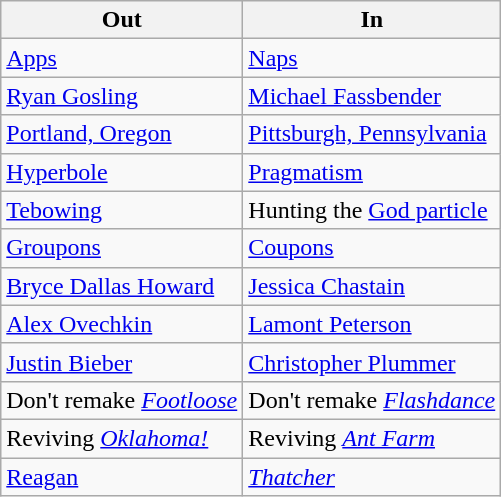<table class="wikitable">
<tr>
<th>Out</th>
<th>In</th>
</tr>
<tr>
<td><a href='#'>Apps</a></td>
<td><a href='#'>Naps</a></td>
</tr>
<tr>
<td><a href='#'>Ryan Gosling</a></td>
<td><a href='#'>Michael Fassbender</a></td>
</tr>
<tr>
<td><a href='#'>Portland, Oregon</a></td>
<td><a href='#'>Pittsburgh, Pennsylvania</a></td>
</tr>
<tr>
<td><a href='#'>Hyperbole</a></td>
<td><a href='#'>Pragmatism</a></td>
</tr>
<tr>
<td><a href='#'>Tebowing</a></td>
<td>Hunting the <a href='#'>God particle</a></td>
</tr>
<tr>
<td><a href='#'>Groupons</a></td>
<td><a href='#'>Coupons</a></td>
</tr>
<tr>
<td><a href='#'>Bryce Dallas Howard</a></td>
<td><a href='#'>Jessica Chastain</a></td>
</tr>
<tr>
<td><a href='#'>Alex Ovechkin</a></td>
<td><a href='#'>Lamont Peterson</a></td>
</tr>
<tr>
<td><a href='#'>Justin Bieber</a></td>
<td><a href='#'>Christopher Plummer</a></td>
</tr>
<tr>
<td>Don't remake <em><a href='#'>Footloose</a></em></td>
<td>Don't remake <em><a href='#'>Flashdance</a></em></td>
</tr>
<tr>
<td>Reviving <em><a href='#'>Oklahoma!</a></em></td>
<td>Reviving <em><a href='#'>Ant Farm</a></em></td>
</tr>
<tr>
<td><a href='#'>Reagan</a></td>
<td><em><a href='#'>Thatcher</a></em></td>
</tr>
</table>
